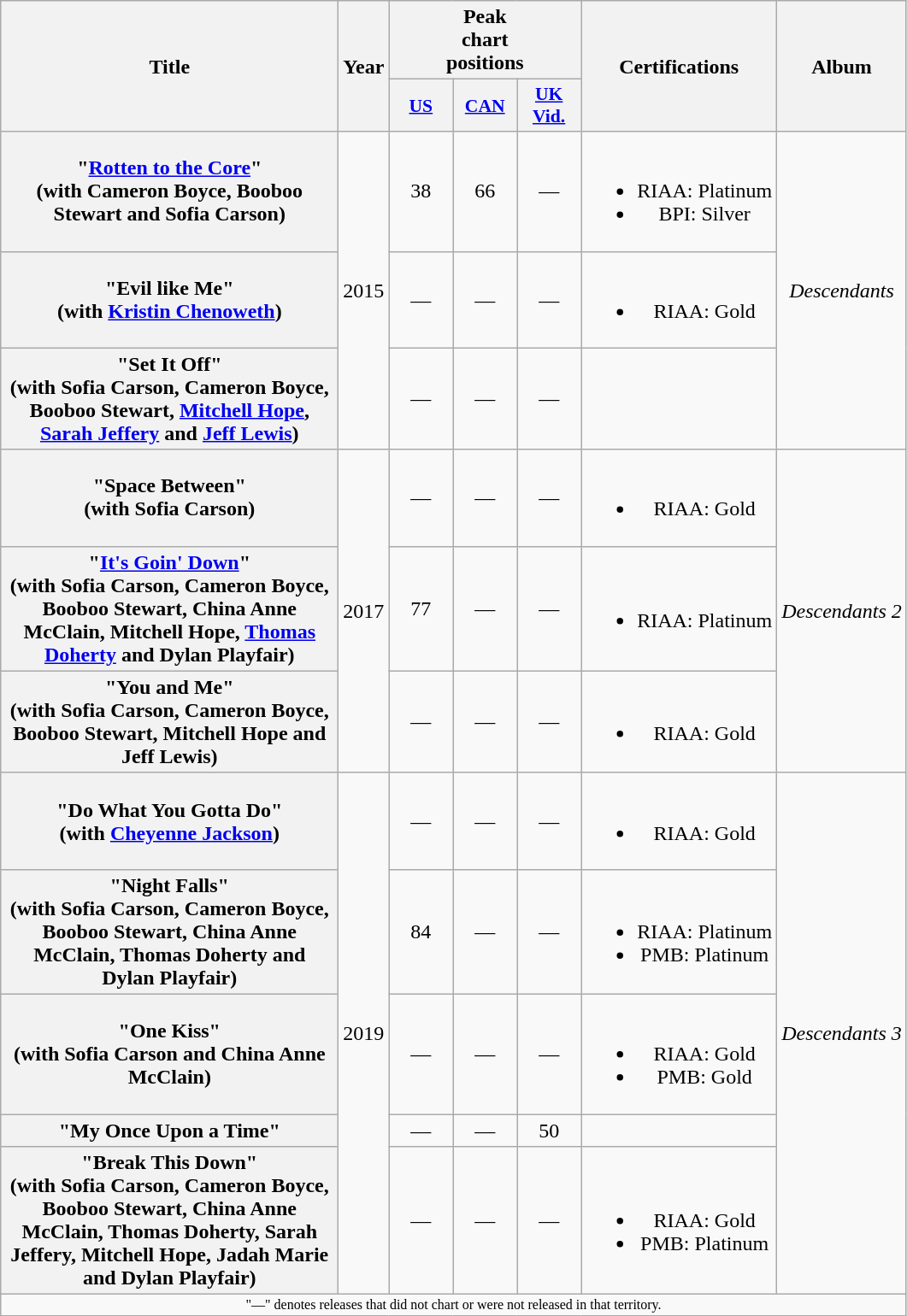<table class="wikitable plainrowheaders" style="text-align:center">
<tr>
<th scope="col" rowspan="2" style="width:16em;">Title</th>
<th scope="col" rowspan="2">Year</th>
<th scope="col" colspan="3">Peak<br>chart<br>positions</th>
<th scope="col" rowspan="2">Certifications</th>
<th scope="col" rowspan="2">Album</th>
</tr>
<tr>
<th scope="col" style="width:3em;font-size:90%;"><a href='#'>US</a><br></th>
<th scope="col" style="width:3em;font-size:90%;"><a href='#'>CAN</a><br></th>
<th scope="col" style="width:3em;font-size:90%;"><a href='#'>UK Vid.</a><br></th>
</tr>
<tr>
<th scope="row">"<a href='#'>Rotten to the Core</a>"<br><span>(with Cameron Boyce, Booboo Stewart and Sofia Carson)</span></th>
<td rowspan="3">2015</td>
<td>38<br></td>
<td>66<br></td>
<td>—</td>
<td><br><ul><li>RIAA: Platinum</li><li>BPI: Silver</li></ul></td>
<td rowspan="3"><em>Descendants</em></td>
</tr>
<tr>
<th scope="row">"Evil like Me"<br><span>(with <a href='#'>Kristin Chenoweth</a>)</span></th>
<td>—</td>
<td>—</td>
<td>—</td>
<td><br><ul><li>RIAA: Gold</li></ul></td>
</tr>
<tr>
<th scope="row">"Set It Off"<br><span>(with Sofia Carson, Cameron Boyce, Booboo Stewart, <a href='#'>Mitchell Hope</a>, <a href='#'>Sarah Jeffery</a> and <a href='#'>Jeff Lewis</a>)</span></th>
<td>—</td>
<td>—</td>
<td>—</td>
<td></td>
</tr>
<tr>
<th scope="row">"Space Between"<br><span>(with Sofia Carson)</span></th>
<td rowspan="3">2017</td>
<td>—</td>
<td>—</td>
<td>—</td>
<td><br><ul><li>RIAA: Gold</li></ul></td>
<td rowspan="3"><em>Descendants 2</em></td>
</tr>
<tr>
<th scope="row">"<a href='#'>It's Goin' Down</a>"<br><span>(with Sofia Carson, Cameron Boyce, Booboo Stewart, China Anne McClain, Mitchell Hope, <a href='#'>Thomas Doherty</a> and Dylan Playfair)</span></th>
<td>77<br></td>
<td>—</td>
<td>—</td>
<td><br><ul><li>RIAA: Platinum</li></ul></td>
</tr>
<tr>
<th scope="row">"You and Me"<br><span>(with Sofia Carson, Cameron Boyce, Booboo Stewart, Mitchell Hope and Jeff Lewis)</span></th>
<td>—</td>
<td>—</td>
<td>—</td>
<td><br><ul><li>RIAA: Gold</li></ul></td>
</tr>
<tr>
<th scope="row">"Do What You Gotta Do"<br><span>(with <a href='#'>Cheyenne Jackson</a>)</span></th>
<td rowspan="5">2019</td>
<td>—</td>
<td>—</td>
<td>—</td>
<td><br><ul><li>RIAA: Gold</li></ul></td>
<td rowspan="5"><em>Descendants 3</em></td>
</tr>
<tr>
<th scope="row">"Night Falls"<br><span>(with Sofia Carson, Cameron Boyce, Booboo Stewart, China Anne McClain, Thomas Doherty and Dylan Playfair)</span></th>
<td>84<br></td>
<td>—</td>
<td>—</td>
<td><br><ul><li>RIAA: Platinum</li><li>PMB: Platinum</li></ul></td>
</tr>
<tr>
<th scope="row">"One Kiss"<br><span>(with Sofia Carson and China Anne McClain)</span></th>
<td>—</td>
<td>—</td>
<td>—</td>
<td><br><ul><li>RIAA: Gold</li><li>PMB: Gold</li></ul></td>
</tr>
<tr>
<th scope="row">"My Once Upon a Time"</th>
<td>—</td>
<td>—</td>
<td>50</td>
</tr>
<tr>
<th scope="row">"Break This Down"<br><span>(with Sofia Carson, Cameron Boyce, Booboo Stewart, China Anne McClain, Thomas Doherty, Sarah Jeffery, Mitchell Hope, Jadah Marie and Dylan Playfair)</span></th>
<td>—</td>
<td>—</td>
<td>—</td>
<td><br><ul><li>RIAA: Gold</li><li>PMB: Platinum</li></ul></td>
</tr>
<tr>
<td colspan="11" align="center" style="font-size:8pt">"—" denotes releases that did not chart or were not released in that territory.</td>
</tr>
</table>
